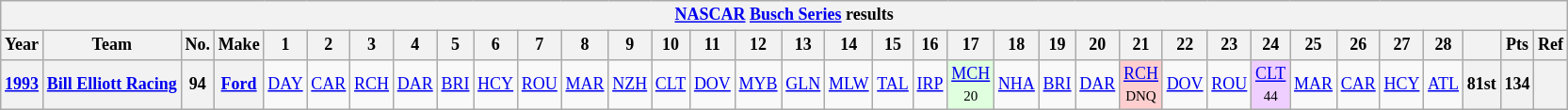<table class="wikitable" style="text-align:center; font-size:75%">
<tr>
<th colspan=42><a href='#'>NASCAR</a> <a href='#'>Busch Series</a> results</th>
</tr>
<tr>
<th>Year</th>
<th>Team</th>
<th>No.</th>
<th>Make</th>
<th>1</th>
<th>2</th>
<th>3</th>
<th>4</th>
<th>5</th>
<th>6</th>
<th>7</th>
<th>8</th>
<th>9</th>
<th>10</th>
<th>11</th>
<th>12</th>
<th>13</th>
<th>14</th>
<th>15</th>
<th>16</th>
<th>17</th>
<th>18</th>
<th>19</th>
<th>20</th>
<th>21</th>
<th>22</th>
<th>23</th>
<th>24</th>
<th>25</th>
<th>26</th>
<th>27</th>
<th>28</th>
<th></th>
<th>Pts</th>
<th>Ref</th>
</tr>
<tr>
<th><a href='#'>1993</a></th>
<th><a href='#'>Bill Elliott Racing</a></th>
<th>94</th>
<th><a href='#'>Ford</a></th>
<td><a href='#'>DAY</a></td>
<td><a href='#'>CAR</a></td>
<td><a href='#'>RCH</a></td>
<td><a href='#'>DAR</a></td>
<td><a href='#'>BRI</a></td>
<td><a href='#'>HCY</a></td>
<td><a href='#'>ROU</a></td>
<td><a href='#'>MAR</a></td>
<td><a href='#'>NZH</a></td>
<td><a href='#'>CLT</a></td>
<td><a href='#'>DOV</a></td>
<td><a href='#'>MYB</a></td>
<td><a href='#'>GLN</a></td>
<td><a href='#'>MLW</a></td>
<td><a href='#'>TAL</a></td>
<td><a href='#'>IRP</a></td>
<td style="background:#DFFFDF;"><a href='#'>MCH</a><br><small>20</small></td>
<td><a href='#'>NHA</a></td>
<td><a href='#'>BRI</a></td>
<td><a href='#'>DAR</a></td>
<td style="background:#FFCFCF;"><a href='#'>RCH</a><br><small>DNQ</small></td>
<td><a href='#'>DOV</a></td>
<td><a href='#'>ROU</a></td>
<td style="background:#EFCFFF;"><a href='#'>CLT</a><br><small>44</small></td>
<td><a href='#'>MAR</a></td>
<td><a href='#'>CAR</a></td>
<td><a href='#'>HCY</a></td>
<td><a href='#'>ATL</a></td>
<th>81st</th>
<th>134</th>
<th></th>
</tr>
</table>
